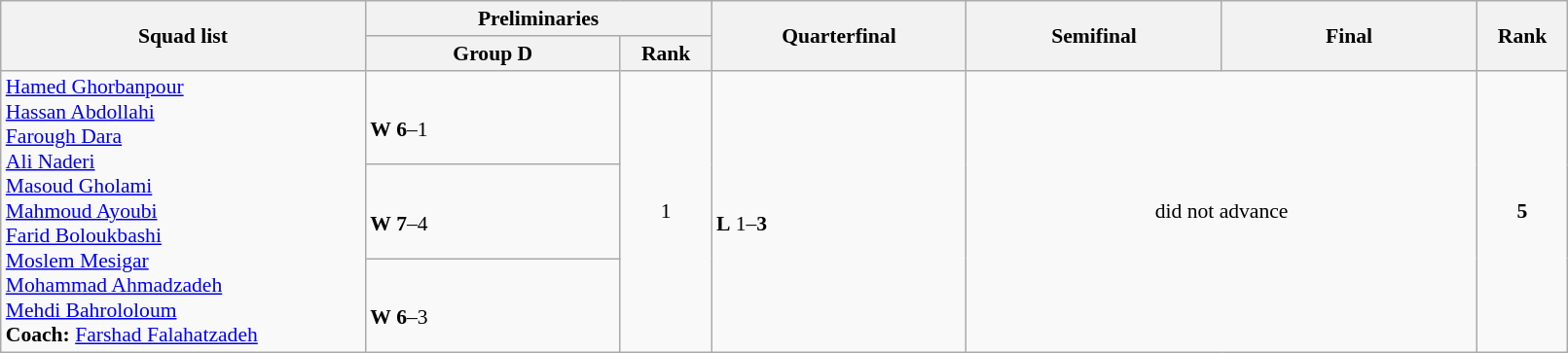<table class="wikitable" width="85%" style="text-align:left; font-size:90%">
<tr>
<th rowspan="2" width="20%">Squad list</th>
<th colspan="2">Preliminaries</th>
<th rowspan="2" width="14%">Quarterfinal</th>
<th rowspan="2" width="14%">Semifinal</th>
<th rowspan="2" width="14%">Final</th>
<th rowspan="2" width="5%">Rank</th>
</tr>
<tr>
<th width="14%">Group D</th>
<th width="5%">Rank</th>
</tr>
<tr>
<td rowspan="3"><a href='#'>Hamed Ghorbanpour</a><br><a href='#'>Hassan Abdollahi</a><br><a href='#'>Farough Dara</a><br><a href='#'>Ali Naderi</a><br><a href='#'>Masoud Gholami</a><br><a href='#'>Mahmoud Ayoubi</a><br><a href='#'>Farid Boloukbashi</a><br><a href='#'>Moslem Mesigar</a><br><a href='#'>Mohammad Ahmadzadeh</a><br><a href='#'>Mehdi Bahrololoum</a><br><strong>Coach:</strong> <a href='#'>Farshad Falahatzadeh</a></td>
<td><br><strong>W</strong> <strong>6</strong>–1</td>
<td rowspan="3" align=center>1 <strong></strong></td>
<td rowspan="3"><br><strong>L</strong> 1–<strong>3</strong></td>
<td rowspan="3" colspan="2" align="center">did not advance</td>
<td rowspan="3" align="center"><strong>5</strong></td>
</tr>
<tr>
<td><br><strong>W</strong> <strong>7</strong>–4</td>
</tr>
<tr>
<td><br><strong>W</strong> <strong>6</strong>–3</td>
</tr>
</table>
